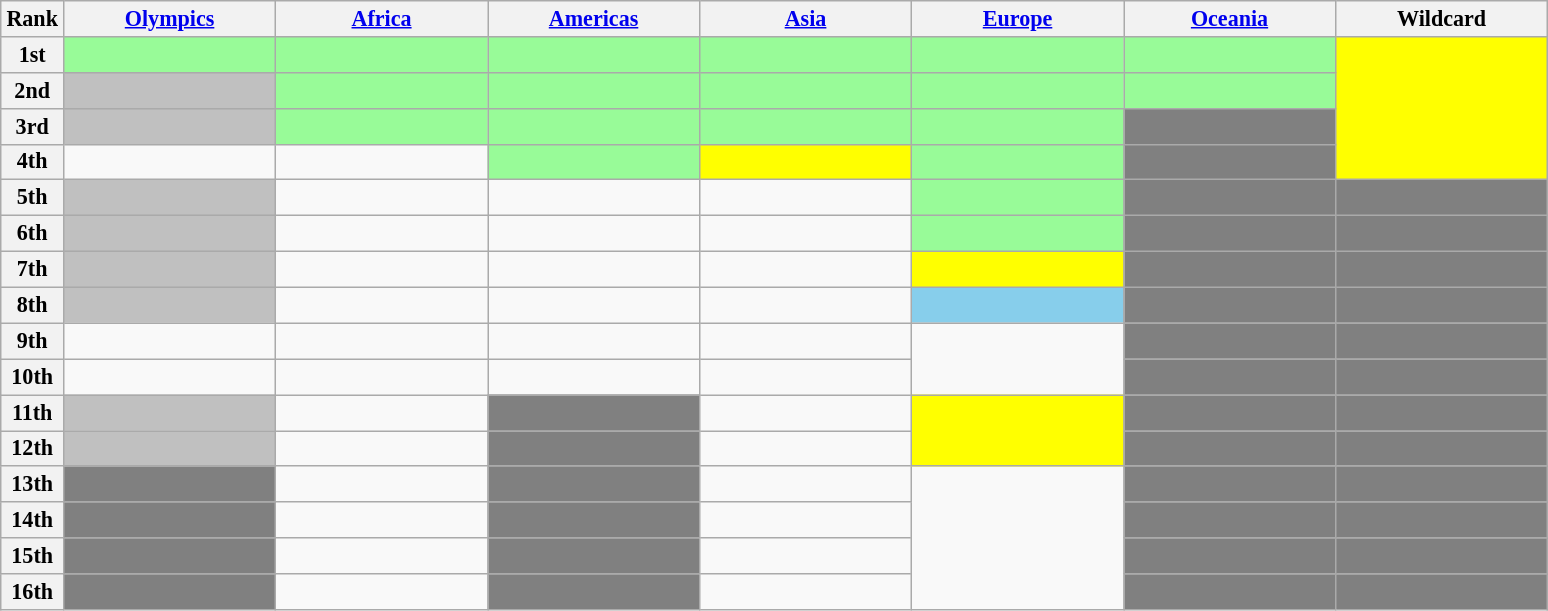<table class=wikitable  style="font-size:92%;">
<tr>
<th width=4%>Rank</th>
<th width=13.5%><a href='#'>Olympics</a></th>
<th width=13.5%><a href='#'>Africa</a></th>
<th width=13.5%><a href='#'>Americas</a></th>
<th width=13.5%><a href='#'>Asia</a></th>
<th width=13.5%><a href='#'>Europe</a></th>
<th width=13.5%><a href='#'>Oceania</a></th>
<th width=13.5%>Wildcard</th>
</tr>
<tr>
<th>1st</th>
<td bgcolor="#98fb98"></td>
<td bgcolor="#98fb98"></td>
<td bgcolor="#98fb98"></td>
<td bgcolor="#98fb98"></td>
<td bgcolor="#98fb98"></td>
<td bgcolor="#98fb98"></td>
<td bgcolor="yellow" rowspan=4><br><br><br></td>
</tr>
<tr>
<th>2nd</th>
<td bgcolor="silver"></td>
<td bgcolor="#98fb98"></td>
<td bgcolor="#98fb98"></td>
<td bgcolor="#98fb98"></td>
<td bgcolor="#98fb98"></td>
<td bgcolor="#98fb98"></td>
</tr>
<tr>
<th>3rd</th>
<td bgcolor="silver"></td>
<td bgcolor="#98fb98"></td>
<td bgcolor="#98fb98"></td>
<td bgcolor="#98fb98"></td>
<td bgcolor="#98fb98"></td>
<td bgcolor=gray></td>
</tr>
<tr>
<th>4th</th>
<td></td>
<td></td>
<td bgcolor="#98fb98"></td>
<td bgcolor="yellow"></td>
<td bgcolor="#98fb98"></td>
<td bgcolor=gray></td>
</tr>
<tr>
<th>5th</th>
<td bgcolor="silver"></td>
<td></td>
<td></td>
<td></td>
<td bgcolor="#98fb98"></td>
<td bgcolor=gray></td>
<td bgcolor=gray></td>
</tr>
<tr>
<th>6th</th>
<td bgcolor="silver"></td>
<td></td>
<td></td>
<td></td>
<td bgcolor="#98fb98"></td>
<td bgcolor=gray></td>
<td bgcolor=gray></td>
</tr>
<tr>
<th>7th</th>
<td bgcolor="silver"></td>
<td></td>
<td></td>
<td></td>
<td bgcolor="yellow"></td>
<td bgcolor=gray></td>
<td bgcolor=gray></td>
</tr>
<tr>
<th>8th</th>
<td bgcolor="silver"></td>
<td></td>
<td></td>
<td></td>
<td bgcolor="skyblue"></td>
<td bgcolor=gray></td>
<td bgcolor=gray></td>
</tr>
<tr>
<th>9th</th>
<td></td>
<td></td>
<td></td>
<td></td>
<td rowspan=2><br></td>
<td bgcolor=gray></td>
<td bgcolor=gray></td>
</tr>
<tr>
<th>10th</th>
<td></td>
<td></td>
<td></td>
<td></td>
<td bgcolor=gray></td>
<td bgcolor=gray></td>
</tr>
<tr>
<th>11th</th>
<td bgcolor="silver"></td>
<td></td>
<td bgcolor=gray></td>
<td></td>
<td bgcolor="yellow" rowspan=2><br></td>
<td bgcolor=gray></td>
<td bgcolor=gray></td>
</tr>
<tr>
<th>12th</th>
<td bgcolor="silver"></td>
<td></td>
<td bgcolor=gray></td>
<td></td>
<td bgcolor=gray></td>
<td bgcolor=gray></td>
</tr>
<tr>
<th>13th</th>
<td bgcolor=gray></td>
<td></td>
<td bgcolor=gray></td>
<td></td>
<td rowspan=4><br><br><br></td>
<td bgcolor=gray></td>
<td bgcolor=gray></td>
</tr>
<tr>
<th>14th</th>
<td bgcolor=gray></td>
<td></td>
<td bgcolor=gray></td>
<td></td>
<td bgcolor=gray></td>
<td bgcolor=gray></td>
</tr>
<tr>
<th>15th</th>
<td bgcolor=gray></td>
<td></td>
<td bgcolor=gray></td>
<td></td>
<td bgcolor=gray></td>
<td bgcolor=gray></td>
</tr>
<tr>
<th>16th</th>
<td bgcolor=gray></td>
<td></td>
<td bgcolor=gray></td>
<td></td>
<td bgcolor=gray></td>
<td bgcolor=gray></td>
</tr>
</table>
